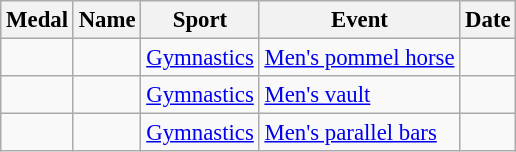<table class="wikitable sortable" style=font-size:95%>
<tr>
<th>Medal</th>
<th>Name</th>
<th>Sport</th>
<th>Event</th>
<th>Date</th>
</tr>
<tr>
<td></td>
<td></td>
<td><a href='#'>Gymnastics</a></td>
<td><a href='#'>Men's pommel horse</a></td>
<td></td>
</tr>
<tr>
<td></td>
<td></td>
<td><a href='#'>Gymnastics</a></td>
<td><a href='#'>Men's vault</a></td>
<td></td>
</tr>
<tr>
<td></td>
<td></td>
<td><a href='#'>Gymnastics</a></td>
<td><a href='#'>Men's parallel bars</a></td>
<td></td>
</tr>
</table>
